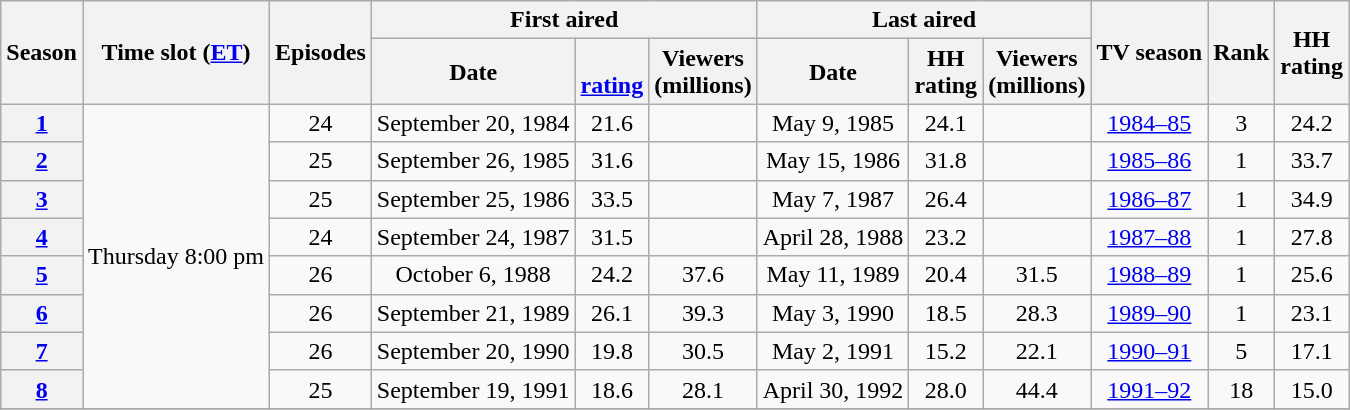<table class="wikitable sortable plainrowheaders" style="text-align:center;">
<tr>
<th scope="col" rowspan="2">Season</th>
<th scope="col" rowspan="2">Time slot (<a href='#'>ET</a>)</th>
<th scope="col" rowspan="2">Episodes</th>
<th scope="col" colspan="3">First aired</th>
<th scope="col" colspan="3">Last aired</th>
<th scope="col" rowspan="2">TV season</th>
<th scope="col" rowspan="2">Rank</th>
<th scope="col" rowspan="2"> HH<br>rating</th>
</tr>
<tr>
<th scope="col">Date</th>
<th scope="col"><br><a href='#'>rating</a></th>
<th scope="col">Viewers<br>(millions)</th>
<th scope="col">Date</th>
<th scope="col">HH<br>rating</th>
<th scope="col">Viewers<br>(millions)</th>
</tr>
<tr>
<th scope="row" style="text-align:center;"><a href='#'>1</a></th>
<td rowspan="8">Thursday 8:00 pm</td>
<td>24</td>
<td>September 20, 1984</td>
<td>21.6</td>
<td></td>
<td>May 9, 1985</td>
<td>24.1</td>
<td></td>
<td><a href='#'>1984–85</a></td>
<td>3</td>
<td>24.2</td>
</tr>
<tr>
<th scope="row" style="text-align:center;"><a href='#'>2</a></th>
<td>25</td>
<td>September 26, 1985</td>
<td>31.6</td>
<td></td>
<td>May 15, 1986</td>
<td>31.8</td>
<td></td>
<td><a href='#'>1985–86</a></td>
<td>1</td>
<td>33.7</td>
</tr>
<tr>
<th scope="row" style="text-align:center;"><a href='#'>3</a></th>
<td>25</td>
<td>September 25, 1986</td>
<td>33.5</td>
<td></td>
<td>May 7, 1987</td>
<td>26.4</td>
<td></td>
<td><a href='#'>1986–87</a></td>
<td>1</td>
<td>34.9</td>
</tr>
<tr>
<th scope="row" style="text-align:center;"><a href='#'>4</a></th>
<td>24</td>
<td>September 24, 1987</td>
<td>31.5</td>
<td></td>
<td>April 28, 1988</td>
<td>23.2</td>
<td></td>
<td><a href='#'>1987–88</a></td>
<td>1</td>
<td>27.8</td>
</tr>
<tr>
<th scope="row" style="text-align:center;"><a href='#'>5</a></th>
<td>26</td>
<td>October 6, 1988</td>
<td>24.2</td>
<td>37.6</td>
<td>May 11, 1989</td>
<td>20.4</td>
<td>31.5</td>
<td><a href='#'>1988–89</a></td>
<td>1</td>
<td>25.6</td>
</tr>
<tr>
<th scope="row" style="text-align:center;"><a href='#'>6</a></th>
<td>26</td>
<td>September 21, 1989</td>
<td>26.1</td>
<td>39.3</td>
<td>May 3, 1990</td>
<td>18.5</td>
<td>28.3</td>
<td><a href='#'>1989–90</a></td>
<td>1</td>
<td>23.1</td>
</tr>
<tr>
<th scope="row" style="text-align:center;"><a href='#'>7</a></th>
<td>26</td>
<td>September 20, 1990</td>
<td>19.8</td>
<td>30.5</td>
<td>May 2, 1991</td>
<td>15.2</td>
<td>22.1</td>
<td><a href='#'>1990–91</a></td>
<td>5</td>
<td>17.1</td>
</tr>
<tr>
<th scope="row" style="text-align:center;"><a href='#'>8</a></th>
<td>25</td>
<td>September 19, 1991</td>
<td>18.6</td>
<td>28.1</td>
<td>April 30, 1992</td>
<td>28.0</td>
<td>44.4</td>
<td><a href='#'>1991–92</a></td>
<td>18</td>
<td>15.0</td>
</tr>
<tr>
</tr>
</table>
